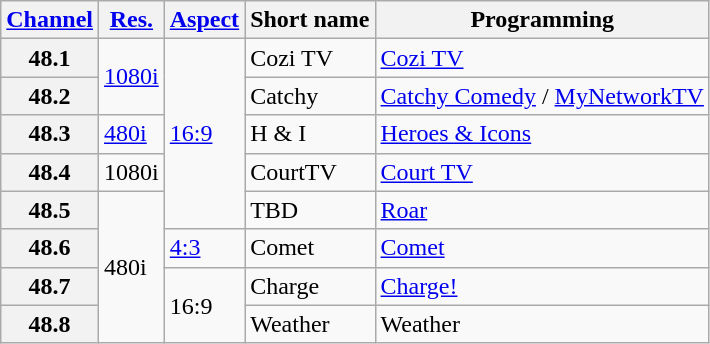<table class="wikitable">
<tr>
<th scope = "col"><a href='#'>Channel</a></th>
<th scope = "col"><a href='#'>Res.</a></th>
<th scope = "col"><a href='#'>Aspect</a></th>
<th scope = "col">Short name</th>
<th scope = "col">Programming</th>
</tr>
<tr>
<th scope = "row">48.1</th>
<td rowspan="2"><a href='#'>1080i</a></td>
<td rowspan="5"><a href='#'>16:9</a></td>
<td>Cozi TV</td>
<td><a href='#'>Cozi TV</a></td>
</tr>
<tr>
<th scope = "row">48.2</th>
<td>Catchy</td>
<td><a href='#'>Catchy Comedy</a> / <a href='#'>MyNetworkTV</a></td>
</tr>
<tr>
<th scope = "row">48.3</th>
<td><a href='#'>480i</a></td>
<td>H & I</td>
<td><a href='#'>Heroes & Icons</a></td>
</tr>
<tr>
<th scope = "row">48.4</th>
<td>1080i</td>
<td>CourtTV</td>
<td><a href='#'>Court TV</a></td>
</tr>
<tr>
<th scope = "row">48.5</th>
<td rowspan="4">480i</td>
<td>TBD</td>
<td><a href='#'>Roar</a></td>
</tr>
<tr>
<th scope = "row">48.6</th>
<td><a href='#'>4:3</a></td>
<td>Comet</td>
<td><a href='#'>Comet</a></td>
</tr>
<tr>
<th scope = "row">48.7</th>
<td rowspan="2">16:9</td>
<td>Charge</td>
<td><a href='#'>Charge!</a></td>
</tr>
<tr>
<th scope = "row">48.8</th>
<td>Weather</td>
<td>Weather</td>
</tr>
</table>
